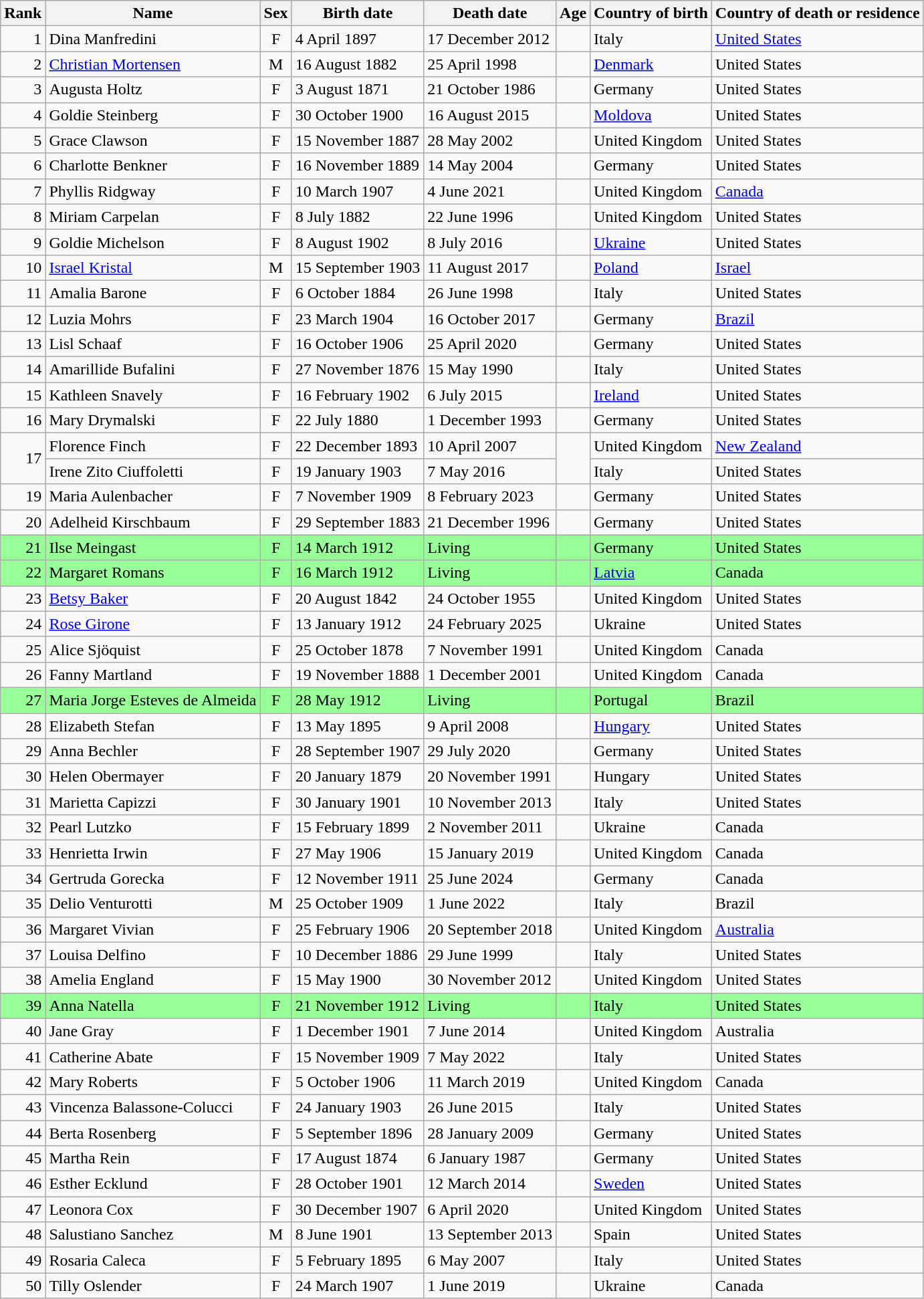<table class="wikitable sortable">
<tr>
<th>Rank</th>
<th>Name</th>
<th>Sex</th>
<th data-sort-type=date>Birth date</th>
<th data-sort-type=date>Death date</th>
<th>Age</th>
<th>Country of birth</th>
<th>Country of death or residence</th>
</tr>
<tr>
<td align=right>1</td>
<td data-sort-value="Manfredini">Dina Manfredini</td>
<td align=center>F</td>
<td>4 April 1897</td>
<td>17 December 2012</td>
<td></td>
<td>Italy</td>
<td><a href='#'>United States</a></td>
</tr>
<tr>
<td align=right>2</td>
<td data-sort-value="Mortensen"><a href='#'>Christian Mortensen</a></td>
<td align=center>M</td>
<td>16 August 1882</td>
<td>25 April 1998</td>
<td></td>
<td><a href='#'>Denmark</a></td>
<td>United States</td>
</tr>
<tr>
<td align=right>3</td>
<td data-sort-value="Holtz">Augusta Holtz</td>
<td align=center>F</td>
<td>3 August 1871</td>
<td>21 October 1986</td>
<td></td>
<td>Germany</td>
<td>United States</td>
</tr>
<tr>
<td align=right>4</td>
<td data-sort-value="Steinberg">Goldie Steinberg</td>
<td align=center>F</td>
<td>30 October 1900</td>
<td>16 August 2015</td>
<td></td>
<td><a href='#'>Moldova</a></td>
<td>United States</td>
</tr>
<tr>
<td align=right>5</td>
<td data-sort-value="Clawson">Grace Clawson</td>
<td align=center>F</td>
<td>15 November 1887</td>
<td>28 May 2002</td>
<td></td>
<td>United Kingdom</td>
<td>United States</td>
</tr>
<tr>
<td align=right>6</td>
<td data-sort-value="Benkner">Charlotte Benkner</td>
<td align=center>F</td>
<td>16 November 1889</td>
<td>14 May 2004</td>
<td></td>
<td>Germany</td>
<td>United States</td>
</tr>
<tr>
<td align=right>7</td>
<td data-sort-value="Ridgway">Phyllis Ridgway</td>
<td align=center>F</td>
<td>10 March 1907</td>
<td>4 June 2021</td>
<td></td>
<td>United Kingdom</td>
<td><a href='#'>Canada</a></td>
</tr>
<tr>
<td align=right>8</td>
<td data-sort-value="Carpelan">Miriam Carpelan</td>
<td align=center>F</td>
<td>8 July 1882</td>
<td>22 June 1996</td>
<td></td>
<td>United Kingdom</td>
<td>United States</td>
</tr>
<tr>
<td align=right>9</td>
<td data-sort-value="Michelson">Goldie Michelson</td>
<td align=center>F</td>
<td>8 August 1902</td>
<td>8 July 2016</td>
<td></td>
<td><a href='#'>Ukraine</a></td>
<td>United States</td>
</tr>
<tr>
<td align=right>10</td>
<td data-sort-value="Kristal"><a href='#'>Israel Kristal</a></td>
<td align=center>M</td>
<td>15 September 1903</td>
<td>11 August 2017</td>
<td></td>
<td><a href='#'>Poland</a></td>
<td><a href='#'>Israel</a></td>
</tr>
<tr>
<td align=right>11</td>
<td data-sort-value="Barone">Amalia Barone</td>
<td align=center>F</td>
<td>6 October 1884</td>
<td>26 June 1998</td>
<td></td>
<td>Italy</td>
<td>United States</td>
</tr>
<tr>
<td align=right>12</td>
<td data-sort-value="Mohrs">Luzia Mohrs</td>
<td align=center>F</td>
<td>23 March 1904</td>
<td>16 October 2017</td>
<td></td>
<td>Germany</td>
<td><a href='#'>Brazil</a></td>
</tr>
<tr>
<td align=right>13</td>
<td data-sort-value="Schaaf">Lisl Schaaf</td>
<td align=center>F</td>
<td>16 October 1906</td>
<td>25 April 2020</td>
<td></td>
<td>Germany</td>
<td>United States</td>
</tr>
<tr>
<td align=right>14</td>
<td data-sort-value="Bufalini">Amarillide Bufalini</td>
<td align=center>F</td>
<td>27 November 1876</td>
<td>15 May 1990</td>
<td></td>
<td>Italy</td>
<td>United States</td>
</tr>
<tr>
<td align=right>15</td>
<td data-sort-value="Snavely">Kathleen Snavely</td>
<td align=center>F</td>
<td>16 February 1902</td>
<td>6 July 2015</td>
<td></td>
<td><a href='#'>Ireland</a></td>
<td>United States</td>
</tr>
<tr>
<td align=right>16</td>
<td data-sort-value="Drymalski">Mary Drymalski</td>
<td align=center>F</td>
<td>22 July 1880</td>
<td>1 December 1993</td>
<td></td>
<td>Germany</td>
<td>United States</td>
</tr>
<tr>
<td rowspan=2 align=right>17</td>
<td data-sort-value="Finch">Florence Finch</td>
<td align=center>F</td>
<td>22 December 1893</td>
<td>10 April 2007</td>
<td rowspan=2></td>
<td>United Kingdom</td>
<td><a href='#'>New Zealand</a></td>
</tr>
<tr>
<td data-sort-value="Ciuffoletti">Irene Zito Ciuffoletti</td>
<td align=center>F</td>
<td nowrap>19 January 1903</td>
<td>7 May 2016</td>
<td>Italy</td>
<td>United States</td>
</tr>
<tr>
<td align=right>19</td>
<td data-sort-value="Aulenbacher">Maria Aulenbacher</td>
<td align=center>F</td>
<td>7 November 1909</td>
<td>8 February 2023</td>
<td></td>
<td>Germany</td>
<td>United States</td>
</tr>
<tr>
<td align=right>20</td>
<td data-sort-value="Kirschbaum">Adelheid Kirschbaum</td>
<td align=center>F</td>
<td>29 September 1883</td>
<td>21 December 1996</td>
<td></td>
<td>Germany</td>
<td>United States</td>
</tr>
<tr bgcolor=99FF99>
<td align=right>21</td>
<td data-sort-value="Meingast">Ilse Meingast</td>
<td align=center>F</td>
<td>14 March 1912</td>
<td>Living</td>
<td></td>
<td>Germany</td>
<td>United States</td>
</tr>
<tr bgcolor=99FF99>
<td align=right>22</td>
<td data-sort-value="Romans">Margaret Romans</td>
<td align=center>F</td>
<td>16 March 1912</td>
<td>Living</td>
<td></td>
<td><a href='#'>Latvia</a></td>
<td>Canada</td>
</tr>
<tr>
<td align=right>23</td>
<td data-sort-value="Baker"><a href='#'>Betsy Baker</a></td>
<td align=center>F</td>
<td>20 August 1842</td>
<td>24 October 1955</td>
<td></td>
<td>United Kingdom</td>
<td>United States</td>
</tr>
<tr>
<td align=right>24</td>
<td data-sort-value="Girone"><a href='#'>Rose Girone</a></td>
<td align=center>F</td>
<td>13 January 1912</td>
<td>24 February 2025</td>
<td></td>
<td>Ukraine</td>
<td>United States</td>
</tr>
<tr>
<td align=right>25</td>
<td data-sort-value="Sjoquist">Alice Sjöquist</td>
<td align=center>F</td>
<td>25 October 1878</td>
<td>7 November 1991</td>
<td></td>
<td>United Kingdom</td>
<td>Canada</td>
</tr>
<tr>
<td align=right>26</td>
<td data-sort-value="Martland">Fanny Martland</td>
<td align=center>F</td>
<td>19 November 1888</td>
<td>1 December 2001</td>
<td></td>
<td>United Kingdom</td>
<td>Canada</td>
</tr>
<tr bgcolor=99FF99>
<td align=right>27</td>
<td data-sort-value="Almeida">Maria Jorge Esteves de Almeida</td>
<td align=center>F</td>
<td>28 May 1912</td>
<td>Living</td>
<td></td>
<td>Portugal</td>
<td>Brazil</td>
</tr>
<tr>
<td align=right>28</td>
<td data-sort-value="Stefan">Elizabeth Stefan</td>
<td align=center>F</td>
<td>13 May 1895</td>
<td>9 April 2008</td>
<td></td>
<td><a href='#'>Hungary</a></td>
<td>United States</td>
</tr>
<tr>
<td align=right>29</td>
<td data-sort-value="Bechler">Anna Bechler</td>
<td align=center>F</td>
<td>28 September 1907</td>
<td>29 July 2020</td>
<td></td>
<td>Germany</td>
<td>United States</td>
</tr>
<tr>
<td align=right>30</td>
<td data-sort-value="Obermayer">Helen Obermayer</td>
<td align=center>F</td>
<td>20 January 1879</td>
<td>20 November 1991</td>
<td></td>
<td>Hungary</td>
<td>United States</td>
</tr>
<tr>
<td align=right>31</td>
<td data-sort-value="Capizzi">Marietta Capizzi</td>
<td align=center>F</td>
<td>30 January 1901</td>
<td>10 November 2013</td>
<td></td>
<td>Italy</td>
<td>United States</td>
</tr>
<tr>
<td align=right>32</td>
<td data-sort-value="Lutzko">Pearl Lutzko</td>
<td align=center>F</td>
<td>15 February 1899</td>
<td>2 November 2011</td>
<td></td>
<td>Ukraine</td>
<td>Canada</td>
</tr>
<tr>
<td align=right>33</td>
<td data-sort-value="Irwin">Henrietta Irwin</td>
<td align=center>F</td>
<td>27 May 1906</td>
<td>15 January 2019</td>
<td></td>
<td>United Kingdom</td>
<td>Canada</td>
</tr>
<tr>
<td align=right>34</td>
<td data-sort-value="Gorecka">Gertruda Gorecka</td>
<td align=center>F</td>
<td>12 November 1911</td>
<td>25 June 2024</td>
<td></td>
<td>Germany</td>
<td>Canada</td>
</tr>
<tr>
<td align=right>35</td>
<td data-sort-value="Venturotti">Delio Venturotti</td>
<td align=center>M</td>
<td>25 October 1909</td>
<td>1 June 2022</td>
<td></td>
<td>Italy</td>
<td>Brazil</td>
</tr>
<tr>
<td align=right>36</td>
<td data-sort-value="Vivian">Margaret Vivian</td>
<td align=center>F</td>
<td>25 February 1906</td>
<td>20 September 2018</td>
<td></td>
<td>United Kingdom</td>
<td><a href='#'>Australia</a></td>
</tr>
<tr>
<td align=right>37</td>
<td data-sort-value="Delfino">Louisa Delfino</td>
<td align=center>F</td>
<td>10 December 1886</td>
<td>29 June 1999</td>
<td></td>
<td>Italy</td>
<td>United States</td>
</tr>
<tr>
<td align=right>38</td>
<td data-sort-value="England">Amelia England</td>
<td align=center>F</td>
<td>15 May 1900</td>
<td>30 November 2012</td>
<td></td>
<td>United Kingdom</td>
<td>United States</td>
</tr>
<tr bgcolor=99FF99>
<td align=right>39</td>
<td data-sort-value="Natella">Anna Natella</td>
<td align=center>F</td>
<td>21 November 1912</td>
<td>Living</td>
<td></td>
<td>Italy</td>
<td>United States</td>
</tr>
<tr>
<td align=right>40</td>
<td data-sort-value="Gray">Jane Gray</td>
<td align=center>F</td>
<td>1 December 1901</td>
<td>7 June 2014</td>
<td></td>
<td>United Kingdom</td>
<td>Australia</td>
</tr>
<tr>
<td align=right>41</td>
<td data-sort-value="Abate">Catherine Abate</td>
<td align=center>F</td>
<td>15 November 1909</td>
<td>7 May 2022</td>
<td></td>
<td>Italy</td>
<td>United States</td>
</tr>
<tr>
<td align=right>42</td>
<td data-sort-value="Roberts">Mary Roberts</td>
<td align=center>F</td>
<td>5 October 1906</td>
<td>11 March 2019</td>
<td></td>
<td>United Kingdom</td>
<td>Canada</td>
</tr>
<tr>
<td align=right>43</td>
<td data-sort-value="Colucci">Vincenza Balassone-Colucci</td>
<td align=center>F</td>
<td>24 January 1903</td>
<td>26 June 2015</td>
<td></td>
<td>Italy</td>
<td>United States</td>
</tr>
<tr>
<td align=right>44</td>
<td data-sort-value="Rosenberg">Berta Rosenberg</td>
<td align=center>F</td>
<td>5 September 1896</td>
<td>28 January 2009</td>
<td></td>
<td>Germany</td>
<td>United States</td>
</tr>
<tr>
<td align=right>45</td>
<td data-sort-value="Rein">Martha Rein</td>
<td align=center>F</td>
<td>17 August 1874</td>
<td>6 January 1987</td>
<td></td>
<td>Germany</td>
<td>United States</td>
</tr>
<tr>
<td align=right>46</td>
<td data-sort-value="Ecklund">Esther Ecklund</td>
<td align=center>F</td>
<td>28 October 1901</td>
<td>12 March 2014</td>
<td></td>
<td><a href='#'>Sweden</a></td>
<td>United States</td>
</tr>
<tr>
<td align=right>47</td>
<td data-sort-value="Cox">Leonora Cox</td>
<td align=center>F</td>
<td>30 December 1907</td>
<td>6 April 2020</td>
<td></td>
<td>United Kingdom</td>
<td>United States</td>
</tr>
<tr>
<td align=right>48</td>
<td data-sort-value="Sanchez">Salustiano Sanchez</td>
<td align=center>M</td>
<td>8 June 1901</td>
<td>13 September 2013</td>
<td></td>
<td>Spain</td>
<td>United States</td>
</tr>
<tr>
<td align=right>49</td>
<td data-sort-value="Caleca">Rosaria Caleca</td>
<td align=center>F</td>
<td>5 February 1895</td>
<td>6 May 2007</td>
<td></td>
<td>Italy</td>
<td>United States</td>
</tr>
<tr>
<td align=right>50</td>
<td data-sort-value="Oslender">Tilly Oslender</td>
<td align=center>F</td>
<td>24 March 1907</td>
<td>1 June 2019</td>
<td></td>
<td>Ukraine</td>
<td>Canada</td>
</tr>
</table>
